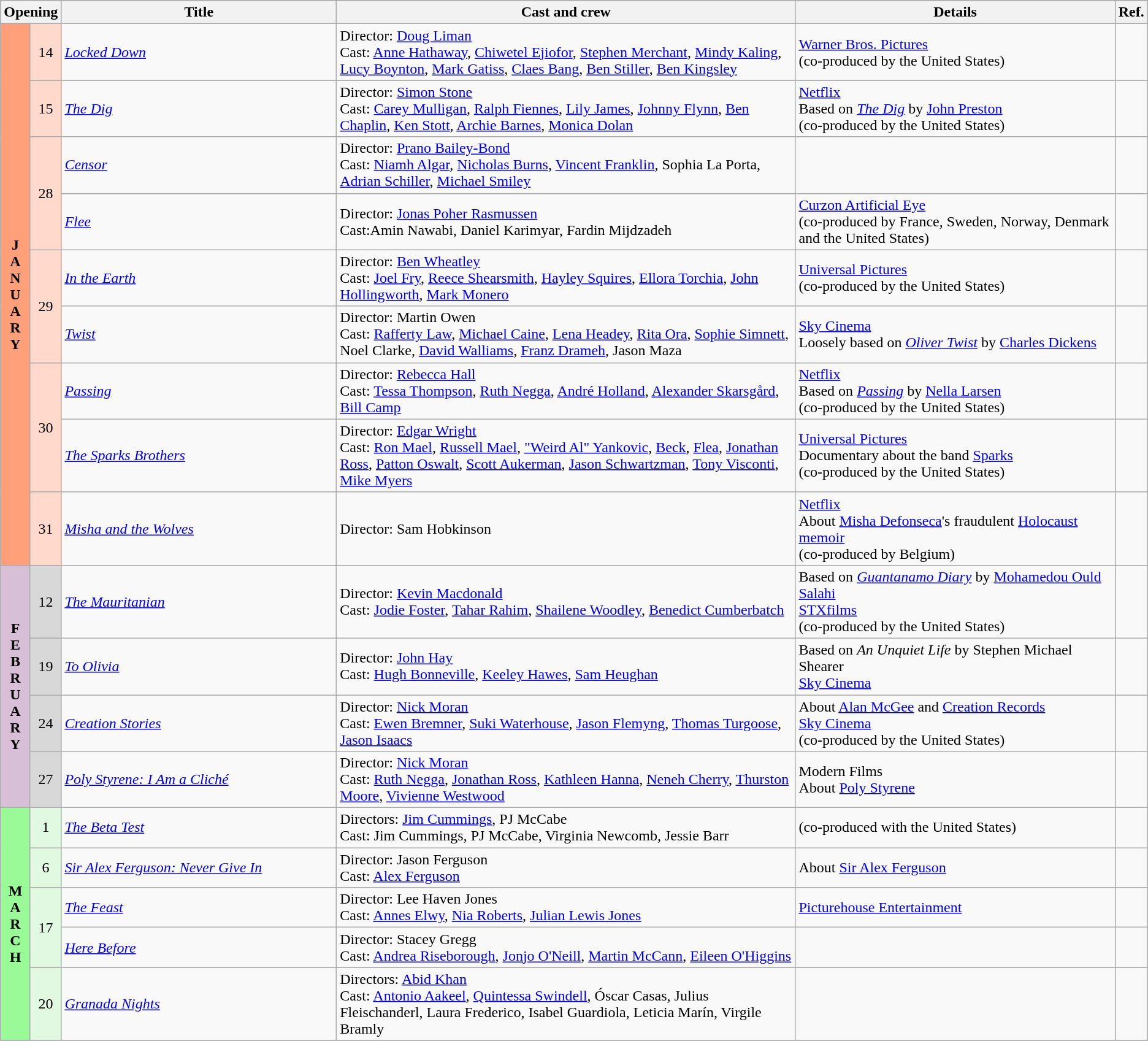<table class="wikitable">
<tr style="background:#b0e0e6; text-align:center;">
<th colspan="2">Opening</th>
<th style="width:24%;">Title</th>
<th style="width:40%;">Cast and crew</th>
<th>Details</th>
<th style="width:2%;">Ref.</th>
</tr>
<tr>
<th rowspan="9" style="text-align:center; background:#ffa07a; textcolor:#000;">J<br>A<br>N<br>U<br>A<br>R<br>Y</th>
<td rowspan="1" style="text-align:center; background:#ffdacc;">14</td>
<td><em><a href='#'>Locked Down</a></em></td>
<td>Director: <a href='#'>Doug Liman</a> <br> Cast: <a href='#'>Anne Hathaway</a>, <a href='#'>Chiwetel Ejiofor</a>, <a href='#'>Stephen Merchant</a>, <a href='#'>Mindy Kaling</a>, <a href='#'>Lucy Boynton</a>, <a href='#'>Mark Gatiss</a>, <a href='#'>Claes Bang</a>, <a href='#'>Ben Stiller</a>, <a href='#'>Ben Kingsley</a></td>
<td><a href='#'>Warner Bros. Pictures</a> <br> (co-produced by the United States)</td>
<td style="text-align:center"></td>
</tr>
<tr>
<td rowspan="1" style="text-align:center; background:#ffdacc;">15</td>
<td><em><a href='#'>The Dig</a></em></td>
<td>Director: <a href='#'>Simon Stone</a> <br> Cast: <a href='#'>Carey Mulligan</a>, <a href='#'>Ralph Fiennes</a>, <a href='#'>Lily James</a>, <a href='#'>Johnny Flynn</a>, <a href='#'>Ben Chaplin</a>, <a href='#'>Ken Stott</a>, <a href='#'>Archie Barnes</a>, <a href='#'>Monica Dolan</a></td>
<td><a href='#'>Netflix</a> <br> Based on <em><a href='#'>The Dig</a></em> by <a href='#'>John Preston</a> <br> (co-produced by the United States)</td>
<td style="text-align:center"></td>
</tr>
<tr>
<td rowspan="2" style="text-align:center; background:#ffdacc;">28</td>
<td><em><a href='#'>Censor</a></em></td>
<td>Director: <a href='#'>Prano Bailey-Bond</a> <br> Cast: <a href='#'>Niamh Algar</a>, <a href='#'>Nicholas Burns</a>, <a href='#'>Vincent Franklin</a>, Sophia La Porta, <a href='#'>Adrian Schiller</a>, <a href='#'>Michael Smiley</a></td>
<td></td>
<td style="text-align:center"></td>
</tr>
<tr>
<td><em><a href='#'>Flee</a></em></td>
<td>Director: <a href='#'>Jonas Poher Rasmussen</a> <br> Cast:Amin Nawabi, Daniel Karimyar, Fardin Mijdzadeh</td>
<td><a href='#'>Curzon Artificial Eye</a> <br> (co-produced by France, Sweden, Norway, Denmark and the United States)</td>
<td style="text-align:center"></td>
</tr>
<tr>
<td rowspan="2" style="text-align:center; background:#ffdacc;">29</td>
<td><em><a href='#'>In the Earth</a></em></td>
<td>Director: <a href='#'>Ben Wheatley</a> <br> Cast: <a href='#'>Joel Fry</a>, <a href='#'>Reece Shearsmith</a>, <a href='#'>Hayley Squires</a>, <a href='#'>Ellora Torchia</a>, <a href='#'>John Hollingworth</a>, <a href='#'>Mark Monero</a></td>
<td><a href='#'>Universal Pictures</a> <br> (co-produced by the United States)</td>
<td style="text-align:center"></td>
</tr>
<tr>
<td><em><a href='#'>Twist</a></em></td>
<td>Director: Martin Owen <br> Cast: <a href='#'>Rafferty Law</a>, <a href='#'>Michael Caine</a>, <a href='#'>Lena Headey</a>, <a href='#'>Rita Ora</a>, <a href='#'>Sophie Simnett</a>, Noel Clarke, <a href='#'>David Walliams</a>, <a href='#'>Franz Drameh</a>, Jason Maza</td>
<td><a href='#'>Sky Cinema</a> <br> Loosely based on <em><a href='#'>Oliver Twist</a></em> by <a href='#'>Charles Dickens</a></td>
<td style="text-align:center"></td>
</tr>
<tr>
<td rowspan="2" style="text-align:center; background:#ffdacc;">30</td>
<td><em><a href='#'>Passing</a></em></td>
<td>Director: <a href='#'>Rebecca Hall</a> <br> Cast: <a href='#'>Tessa Thompson</a>, <a href='#'>Ruth Negga</a>, <a href='#'>André Holland</a>, <a href='#'>Alexander Skarsgård</a>, <a href='#'>Bill Camp</a></td>
<td><a href='#'>Netflix</a> <br> Based on <em><a href='#'>Passing</a></em> by <a href='#'>Nella Larsen</a> <br> (co-produced by the United States)</td>
<td style="text-align:center"></td>
</tr>
<tr>
<td><em><a href='#'>The Sparks Brothers</a></em></td>
<td>Director: <a href='#'>Edgar Wright</a> <br> Cast: <a href='#'>Ron Mael</a>, <a href='#'>Russell Mael</a>, <a href='#'>"Weird Al" Yankovic</a>, <a href='#'>Beck</a>, <a href='#'>Flea</a>, <a href='#'>Jonathan Ross</a>, <a href='#'>Patton Oswalt</a>, <a href='#'>Scott Aukerman</a>, <a href='#'>Jason Schwartzman</a>, <a href='#'>Tony Visconti</a>, <a href='#'>Mike Myers</a></td>
<td><a href='#'>Universal Pictures</a> <br> Documentary about the band <a href='#'>Sparks</a> <br> (co-produced by the United States)</td>
<td style="text-align:center"></td>
</tr>
<tr>
<td rowspan="1" style="text-align:center; background:#ffdacc;">31</td>
<td><em><a href='#'>Misha and the Wolves</a></em></td>
<td>Director: Sam Hobkinson</td>
<td><a href='#'>Netflix</a> <br> About <a href='#'>Misha Defonseca</a>'s fraudulent <a href='#'>Holocaust memoir</a> <br> (co-produced by Belgium)</td>
<td style="text-align:center"></td>
</tr>
<tr>
<th rowspan="4" style="text-align:center; background:thistle; textcolor:#000;">F<br>E<br>B<br>R<br>U<br>A<br>R<br>Y</th>
<td rowspan="1" style="text-align:center; background:#d8d8d8;">12</td>
<td><em><a href='#'>The Mauritanian</a></em></td>
<td>Director: <a href='#'>Kevin Macdonald</a> <br> Cast: <a href='#'>Jodie Foster</a>, <a href='#'>Tahar Rahim</a>, <a href='#'>Shailene Woodley</a>, <a href='#'>Benedict Cumberbatch</a></td>
<td>Based on <em><a href='#'>Guantanamo Diary</a></em> by <a href='#'>Mohamedou Ould Salahi</a> <br> <a href='#'>STXfilms</a> <br> (co-produced by the United States)</td>
<td style="text-align:center"></td>
</tr>
<tr>
<td rowspan="1" style="text-align:center; background:#d8d8d8;">19</td>
<td><em><a href='#'>To Olivia</a></em></td>
<td>Director: <a href='#'>John Hay</a> <br> Cast: <a href='#'>Hugh Bonneville</a>, <a href='#'>Keeley Hawes</a>, <a href='#'>Sam Heughan</a></td>
<td>Based on <em>An Unquiet Life</em> by Stephen Michael Shearer <br> <a href='#'>Sky Cinema</a></td>
<td style="text-align:center"></td>
</tr>
<tr>
<td rowspan="1" style="text-align:center; background:#d8d8d8;">24</td>
<td><em><a href='#'>Creation Stories</a></em></td>
<td>Director: <a href='#'>Nick Moran</a> <br> Cast: <a href='#'>Ewen Bremner</a>, <a href='#'>Suki Waterhouse</a>, <a href='#'>Jason Flemyng</a>, <a href='#'>Thomas Turgoose</a>, <a href='#'>Jason Isaacs</a></td>
<td>About <a href='#'>Alan McGee</a> and <a href='#'>Creation Records</a> <br> <a href='#'>Sky Cinema</a> <br> (co-produced by the United States)</td>
<td style="text-align:center"></td>
</tr>
<tr>
<td rowspan="1" style="text-align:center; background:#d8d8d8;">27</td>
<td><em><a href='#'>Poly Styrene: I Am a Cliché</a></em></td>
<td>Director: <a href='#'>Nick Moran</a> <br> Cast: <a href='#'>Ruth Negga</a>, <a href='#'>Jonathan Ross</a>, <a href='#'>Kathleen Hanna</a>, <a href='#'>Neneh Cherry</a>, <a href='#'>Thurston Moore</a>, <a href='#'>Vivienne Westwood</a></td>
<td>Modern Films<br>About <a href='#'>Poly Styrene</a></td>
<td style="text-align:center"></td>
</tr>
<tr>
<th rowspan="5" style="text-align:center; background:#98fb98; textcolor:#000;">M<br>A<br>R<br>C<br>H</th>
<td rowspan="1" style="text-align:center; background:#e0f9e0;">1</td>
<td><em><a href='#'>The Beta Test</a></em></td>
<td>Directors: <a href='#'>Jim Cummings</a>, PJ McCabe <br> Cast: Jim Cummings, PJ McCabe, Virginia Newcomb, Jessie Barr</td>
<td>(co-produced with the United States)</td>
<td style="text-align:center"></td>
</tr>
<tr>
<td rowspan="1" style="text-align:center; background:#e0f9e0;">6</td>
<td><em><a href='#'>Sir Alex Ferguson: Never Give In</a></em></td>
<td>Director: Jason Ferguson <br> Cast: <a href='#'>Alex Ferguson</a></td>
<td>About <a href='#'>Sir Alex Ferguson</a></td>
<td style="text-align:center"></td>
</tr>
<tr>
<td rowspan="2" style="text-align:center; background:#e0f9e0;">17</td>
<td><em><a href='#'>The Feast</a></em></td>
<td>Director: Lee Haven Jones <br> Cast: <a href='#'>Annes Elwy</a>, <a href='#'>Nia Roberts</a>, <a href='#'>Julian Lewis Jones</a></td>
<td><a href='#'>Picturehouse Entertainment</a></td>
<td></td>
</tr>
<tr>
<td><em><a href='#'>Here Before</a></em></td>
<td>Director: Stacey Gregg <br> Cast: <a href='#'>Andrea Riseborough</a>, <a href='#'>Jonjo O'Neill</a>, <a href='#'>Martin McCann</a>, <a href='#'>Eileen O'Higgins</a></td>
<td></td>
<td style="text-align:center"></td>
</tr>
<tr>
<td rowspan="1" style="text-align:center; background:#e0f9e0;">20</td>
<td><em><a href='#'>Granada Nights</a></em></td>
<td>Directors: <a href='#'>Abid Khan</a> <br> Cast: <a href='#'>Antonio Aakeel</a>, <a href='#'>Quintessa Swindell</a>, Óscar Casas, Julius Fleischanderl, Laura Frederico, Isabel Guardiola, Leticia Marín, Virgile Bramly</td>
<td></td>
<td style="text-align:center"></td>
</tr>
<tr>
</tr>
</table>
